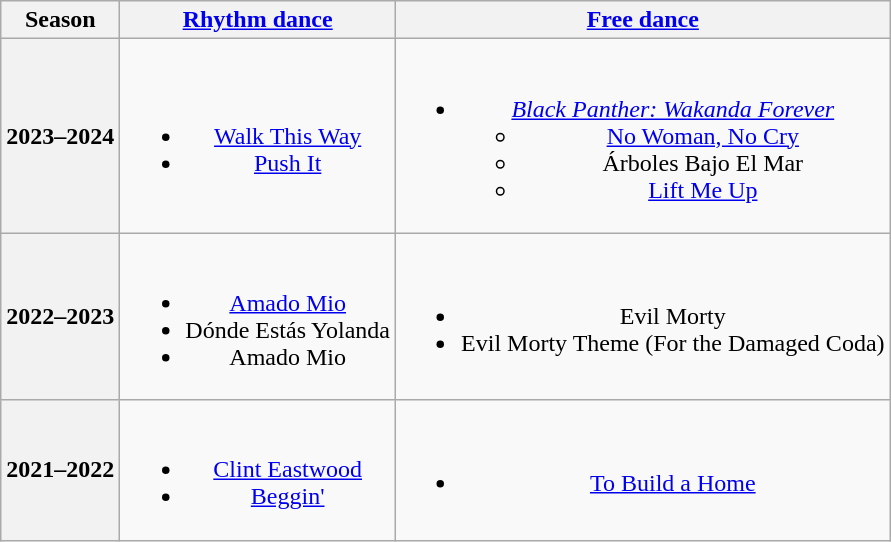<table class=wikitable style=text-align:center>
<tr>
<th>Season</th>
<th><a href='#'>Rhythm dance</a></th>
<th><a href='#'>Free dance</a></th>
</tr>
<tr>
<th>2023–2024 <br> </th>
<td><br><ul><li><a href='#'>Walk This Way</a> <br> </li><li><a href='#'>Push It</a> <br> </li></ul></td>
<td><br><ul><li><em><a href='#'>Black Panther: Wakanda Forever</a></em><ul><li><a href='#'>No Woman, No Cry</a> <br> </li><li>Árboles Bajo El Mar <br> </li><li><a href='#'>Lift Me Up</a> <br> </li></ul></li></ul></td>
</tr>
<tr>
<th>2022–2023 <br> </th>
<td><br><ul><li> <a href='#'>Amado Mio</a> <br> </li><li> Dónde Estás Yolanda <br> </li><li> Amado Mio <br> </li></ul></td>
<td><br><ul><li>Evil Morty <br> </li><li>Evil Morty Theme (For the Damaged Coda) <br> </li></ul></td>
</tr>
<tr>
<th>2021–2022 <br> </th>
<td><br><ul><li><a href='#'>Clint Eastwood</a> <br> </li><li><a href='#'>Beggin'</a> <br> </li></ul></td>
<td><br><ul><li><a href='#'>To Build a Home</a> <br> </li></ul></td>
</tr>
</table>
